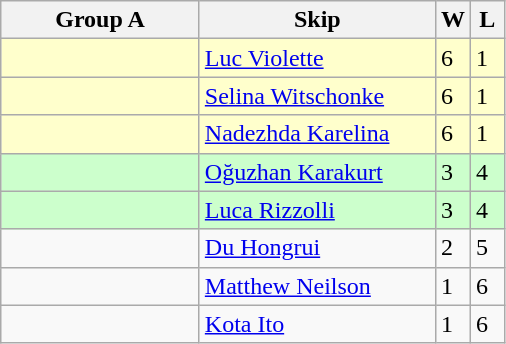<table class="wikitable">
<tr>
<th width=125>Group A</th>
<th width=150>Skip</th>
<th width=15>W</th>
<th width=15>L</th>
</tr>
<tr bgcolor=#ffffcc>
<td></td>
<td><a href='#'>Luc Violette</a></td>
<td>6</td>
<td>1</td>
</tr>
<tr bgcolor=#ffffcc>
<td></td>
<td><a href='#'>Selina Witschonke</a></td>
<td>6</td>
<td>1</td>
</tr>
<tr bgcolor=#ffffcc>
<td></td>
<td><a href='#'>Nadezhda Karelina</a></td>
<td>6</td>
<td>1</td>
</tr>
<tr bgcolor=#ccffcc>
<td></td>
<td><a href='#'>Oğuzhan Karakurt</a></td>
<td>3</td>
<td>4</td>
</tr>
<tr bgcolor=#ccffcc>
<td></td>
<td><a href='#'>Luca Rizzolli</a></td>
<td>3</td>
<td>4</td>
</tr>
<tr>
<td></td>
<td><a href='#'>Du Hongrui</a></td>
<td>2</td>
<td>5</td>
</tr>
<tr>
<td></td>
<td><a href='#'>Matthew Neilson</a></td>
<td>1</td>
<td>6</td>
</tr>
<tr>
<td></td>
<td><a href='#'>Kota Ito</a></td>
<td>1</td>
<td>6</td>
</tr>
</table>
